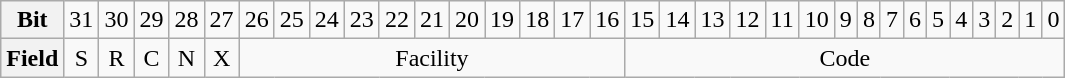<table class="wikitable" style="text-align: center;">
<tr style="vertical-align: bottom;">
<th>Bit</th>
<td>31</td>
<td>30</td>
<td>29</td>
<td>28</td>
<td>27</td>
<td>26</td>
<td>25</td>
<td>24</td>
<td>23</td>
<td>22</td>
<td>21</td>
<td>20</td>
<td>19</td>
<td>18</td>
<td>17</td>
<td>16</td>
<td>15</td>
<td>14</td>
<td>13</td>
<td>12</td>
<td>11</td>
<td>10</td>
<td>9</td>
<td>8</td>
<td>7</td>
<td>6</td>
<td>5</td>
<td>4</td>
<td>3</td>
<td>2</td>
<td>1</td>
<td>0</td>
</tr>
<tr>
<th>Field</th>
<td>S</td>
<td>R</td>
<td>C</td>
<td>N</td>
<td>X</td>
<td colspan="11">Facility</td>
<td colspan="16">Code</td>
</tr>
</table>
